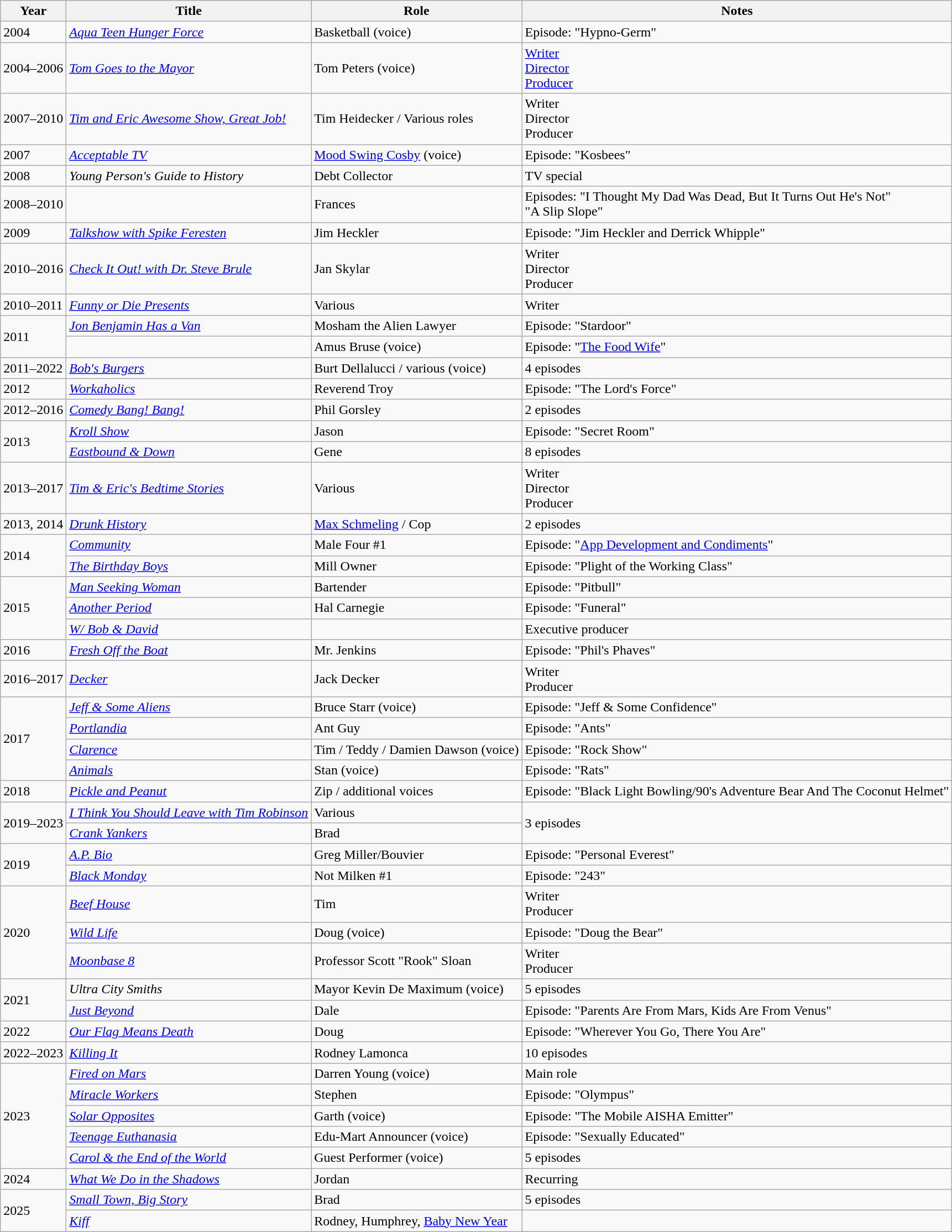<table class="wikitable sortable">
<tr>
<th>Year</th>
<th>Title</th>
<th>Role</th>
<th class = "unsortable">Notes</th>
</tr>
<tr>
<td>2004</td>
<td><em><a href='#'>Aqua Teen Hunger Force</a></em></td>
<td>Basketball (voice)</td>
<td>Episode: "Hypno-Germ"</td>
</tr>
<tr>
<td>2004–2006</td>
<td><em><a href='#'>Tom Goes to the Mayor</a></em></td>
<td>Tom Peters (voice)</td>
<td><a href='#'>Writer</a><br><a href='#'>Director</a><br><a href='#'>Producer</a></td>
</tr>
<tr>
<td>2007–2010</td>
<td><em><a href='#'>Tim and Eric Awesome Show, Great Job!</a></em></td>
<td>Tim Heidecker / Various roles</td>
<td>Writer<br>Director<br>Producer</td>
</tr>
<tr>
<td>2007</td>
<td><em><a href='#'>Acceptable TV</a></em></td>
<td><a href='#'>Mood Swing Cosby</a> (voice)</td>
<td>Episode: "Kosbees"</td>
</tr>
<tr>
<td>2008</td>
<td><em>Young Person's Guide to History</em></td>
<td>Debt Collector</td>
<td>TV special</td>
</tr>
<tr>
<td>2008–2010</td>
<td><em></em></td>
<td>Frances</td>
<td>Episodes: "I Thought My Dad Was Dead, But It Turns Out He's Not"<br>"A Slip Slope"</td>
</tr>
<tr>
<td>2009</td>
<td><em><a href='#'>Talkshow with Spike Feresten</a></em></td>
<td>Jim Heckler</td>
<td>Episode: "Jim Heckler and Derrick Whipple"</td>
</tr>
<tr>
<td>2010–2016</td>
<td><em><a href='#'>Check It Out! with Dr. Steve Brule</a></em></td>
<td>Jan Skylar</td>
<td>Writer<br>Director<br>Producer</td>
</tr>
<tr>
<td>2010–2011</td>
<td><em><a href='#'>Funny or Die Presents</a></em></td>
<td>Various</td>
<td>Writer</td>
</tr>
<tr>
<td rowspan= "2">2011</td>
<td><em><a href='#'>Jon Benjamin Has a Van</a></em></td>
<td>Mosham the Alien Lawyer</td>
<td>Episode: "Stardoor"</td>
</tr>
<tr>
<td><em></em></td>
<td>Amus Bruse (voice)</td>
<td>Episode: "<a href='#'>The Food Wife</a>"</td>
</tr>
<tr>
<td>2011–2022</td>
<td><em><a href='#'>Bob's Burgers</a></em></td>
<td>Burt Dellalucci / various (voice)</td>
<td>4 episodes</td>
</tr>
<tr>
<td>2012</td>
<td><em><a href='#'>Workaholics</a></em></td>
<td>Reverend Troy</td>
<td>Episode: "The Lord's Force"</td>
</tr>
<tr>
<td>2012–2016</td>
<td><em><a href='#'>Comedy Bang! Bang!</a></em></td>
<td>Phil Gorsley</td>
<td>2 episodes</td>
</tr>
<tr>
<td rowspan= "2">2013</td>
<td><em><a href='#'>Kroll Show</a></em></td>
<td>Jason</td>
<td>Episode: "Secret Room"</td>
</tr>
<tr>
<td><em><a href='#'>Eastbound & Down</a></em></td>
<td>Gene</td>
<td>8 episodes</td>
</tr>
<tr>
<td>2013–2017</td>
<td><em><a href='#'>Tim & Eric's Bedtime Stories</a></em></td>
<td>Various</td>
<td>Writer<br>Director<br>Producer</td>
</tr>
<tr>
<td>2013, 2014</td>
<td><em><a href='#'>Drunk History</a></em></td>
<td><a href='#'>Max Schmeling</a> / Cop</td>
<td>2 episodes</td>
</tr>
<tr>
<td rowspan="2">2014</td>
<td><em><a href='#'>Community</a></em></td>
<td>Male Four #1</td>
<td>Episode: "<a href='#'>App Development and Condiments</a>"</td>
</tr>
<tr>
<td><em><a href='#'>The Birthday Boys</a></em></td>
<td>Mill Owner</td>
<td>Episode: "Plight of the Working Class"</td>
</tr>
<tr>
<td rowspan= "3">2015</td>
<td><em><a href='#'>Man Seeking Woman</a></em></td>
<td>Bartender</td>
<td>Episode: "Pitbull"</td>
</tr>
<tr>
<td><em><a href='#'>Another Period</a></em></td>
<td>Hal Carnegie</td>
<td>Episode: "Funeral"</td>
</tr>
<tr>
<td><em><a href='#'>W/ Bob & David</a></em></td>
<td></td>
<td>Executive producer</td>
</tr>
<tr>
<td>2016</td>
<td><em><a href='#'>Fresh Off the Boat</a></em></td>
<td>Mr. Jenkins</td>
<td>Episode: "Phil's Phaves"</td>
</tr>
<tr>
<td>2016–2017</td>
<td><em><a href='#'>Decker</a></em></td>
<td>Jack Decker</td>
<td>Writer<br>Producer</td>
</tr>
<tr>
<td rowspan="4">2017</td>
<td><em><a href='#'>Jeff & Some Aliens</a></em></td>
<td>Bruce Starr (voice)</td>
<td>Episode: "Jeff & Some Confidence"</td>
</tr>
<tr>
<td><em><a href='#'>Portlandia</a></em></td>
<td>Ant Guy</td>
<td>Episode: "Ants"</td>
</tr>
<tr>
<td><em><a href='#'>Clarence</a></em></td>
<td>Tim / Teddy / Damien Dawson (voice)</td>
<td>Episode: "Rock Show"</td>
</tr>
<tr>
<td><em><a href='#'>Animals</a></em></td>
<td>Stan (voice)</td>
<td>Episode: "Rats"</td>
</tr>
<tr>
<td>2018</td>
<td><em><a href='#'>Pickle and Peanut</a></em></td>
<td>Zip / additional voices</td>
<td>Episode: "Black Light Bowling/90's Adventure Bear And The Coconut Helmet"</td>
</tr>
<tr>
<td rowspan="2">2019–2023</td>
<td><em><a href='#'>I Think You Should Leave with Tim Robinson</a></em></td>
<td>Various</td>
<td rowspan="2">3 episodes</td>
</tr>
<tr>
<td><em><a href='#'>Crank Yankers</a></em></td>
<td>Brad</td>
</tr>
<tr>
<td rowspan="2">2019</td>
<td><em><a href='#'>A.P. Bio</a></em></td>
<td>Greg Miller/Bouvier</td>
<td>Episode: "Personal Everest"</td>
</tr>
<tr>
<td><em><a href='#'>Black Monday</a></em></td>
<td>Not Milken #1</td>
<td>Episode: "243"</td>
</tr>
<tr>
<td rowspan="3">2020</td>
<td><em><a href='#'>Beef House</a></em></td>
<td>Tim</td>
<td>Writer<br>Producer</td>
</tr>
<tr>
<td><em><a href='#'>Wild Life</a></em></td>
<td>Doug (voice)</td>
<td>Episode: "Doug the Bear"</td>
</tr>
<tr>
<td><em><a href='#'>Moonbase 8</a></em></td>
<td>Professor Scott "Rook" Sloan</td>
<td>Writer<br>Producer</td>
</tr>
<tr>
<td rowspan="2">2021</td>
<td><em>Ultra City Smiths</em></td>
<td>Mayor Kevin De Maximum (voice)</td>
<td>5 episodes</td>
</tr>
<tr>
<td><em><a href='#'>Just Beyond</a></em></td>
<td>Dale</td>
<td>Episode: "Parents Are From Mars, Kids Are From Venus"</td>
</tr>
<tr>
<td>2022</td>
<td><em><a href='#'>Our Flag Means Death</a></em></td>
<td>Doug</td>
<td>Episode: "Wherever You Go, There You Are"</td>
</tr>
<tr>
<td>2022–2023</td>
<td><em><a href='#'>Killing It</a></em></td>
<td>Rodney Lamonca</td>
<td>10 episodes</td>
</tr>
<tr>
<td rowspan="5">2023</td>
<td><em><a href='#'>Fired on Mars</a></em></td>
<td>Darren Young (voice)</td>
<td>Main role</td>
</tr>
<tr>
<td><em><a href='#'>Miracle Workers</a></em></td>
<td>Stephen</td>
<td>Episode: "Olympus"</td>
</tr>
<tr>
<td><em><a href='#'>Solar Opposites</a></em></td>
<td>Garth (voice)</td>
<td>Episode: "The Mobile AISHA Emitter"</td>
</tr>
<tr>
<td><em><a href='#'>Teenage Euthanasia</a></em></td>
<td>Edu-Mart Announcer (voice)</td>
<td>Episode: "Sexually Educated"</td>
</tr>
<tr>
<td><em><a href='#'>Carol & the End of the World</a></em></td>
<td>Guest Performer (voice)</td>
<td>5 episodes</td>
</tr>
<tr>
<td>2024</td>
<td><em><a href='#'>What We Do in the Shadows</a></em></td>
<td>Jordan</td>
<td>Recurring</td>
</tr>
<tr>
<td rowspan="2">2025</td>
<td><em><a href='#'>Small Town, Big Story</a></em></td>
<td>Brad</td>
<td>5 episodes</td>
</tr>
<tr>
<td><em><a href='#'>Kiff</a></em></td>
<td>Rodney, Humphrey, <a href='#'>Baby New Year</a></td>
<td></td>
</tr>
</table>
